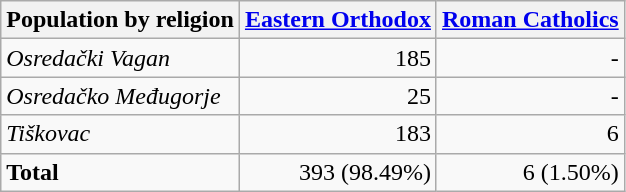<table class="wikitable sortable">
<tr>
<th>Population by religion</th>
<th><a href='#'>Eastern Orthodox</a></th>
<th><a href='#'>Roman Catholics</a></th>
</tr>
<tr>
<td><em>Osredački Vagan</em></td>
<td align="right">185</td>
<td align="right">-</td>
</tr>
<tr>
<td><em>Osredačko Međugorje</em></td>
<td align="right">25</td>
<td align="right">-</td>
</tr>
<tr>
<td><em>Tiškovac</em></td>
<td align="right">183</td>
<td align="right">6</td>
</tr>
<tr>
<td><strong>Total</strong></td>
<td align="right">393 (98.49%)</td>
<td align="right">6 (1.50%)</td>
</tr>
</table>
